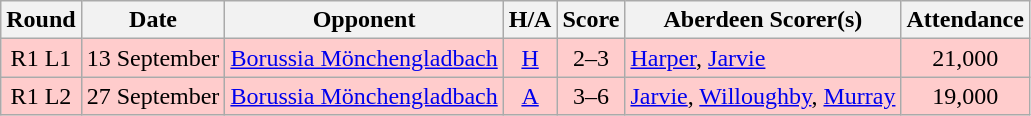<table class="wikitable" style="text-align:center">
<tr>
<th>Round</th>
<th>Date</th>
<th>Opponent</th>
<th>H/A</th>
<th>Score</th>
<th>Aberdeen Scorer(s)</th>
<th>Attendance</th>
</tr>
<tr style="background:#fcc;">
<td>R1 L1</td>
<td align=left>13 September</td>
<td align=left> <a href='#'>Borussia Mönchengladbach</a></td>
<td><a href='#'>H</a></td>
<td>2–3</td>
<td align=left><a href='#'>Harper</a>, <a href='#'>Jarvie</a></td>
<td>21,000</td>
</tr>
<tr style="background:#fcc;">
<td>R1 L2</td>
<td align=left>27 September</td>
<td align=left> <a href='#'>Borussia Mönchengladbach</a></td>
<td><a href='#'>A</a></td>
<td>3–6</td>
<td align=left><a href='#'>Jarvie</a>, <a href='#'>Willoughby</a>, <a href='#'>Murray</a></td>
<td>19,000</td>
</tr>
</table>
